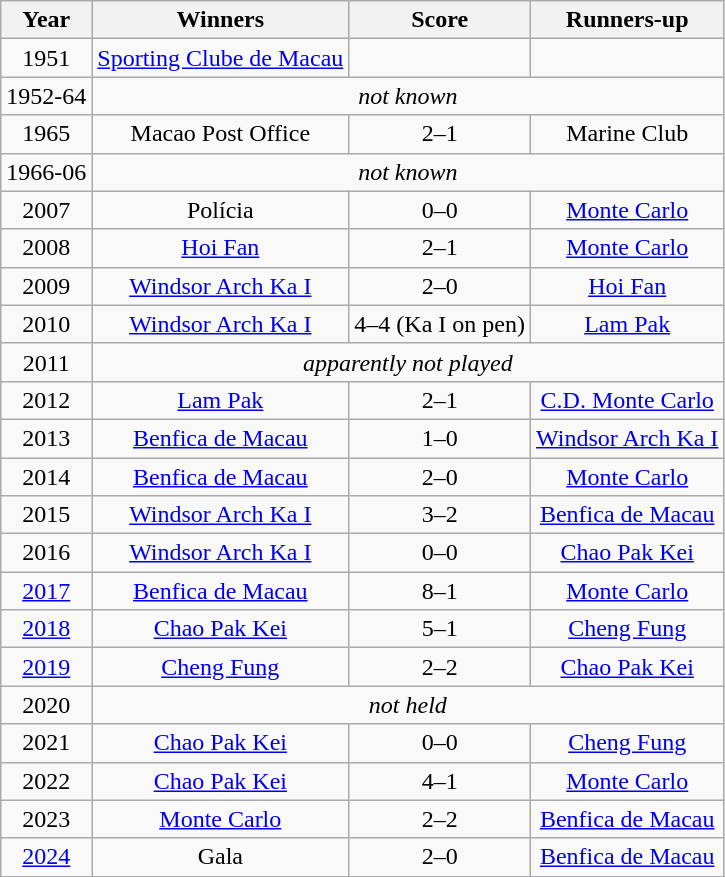<table class="wikitable" style="text-align:center;">
<tr>
<th>Year</th>
<th>Winners</th>
<th>Score</th>
<th>Runners-up</th>
</tr>
<tr>
<td>1951</td>
<td><a href='#'>Sporting Clube de Macau</a></td>
<td></td>
<td></td>
</tr>
<tr>
<td>1952-64</td>
<td colspan=3><em>not known</em></td>
</tr>
<tr>
<td>1965</td>
<td>Macao Post Office</td>
<td>2–1</td>
<td>Marine Club</td>
</tr>
<tr>
<td>1966-06</td>
<td colspan=3><em>not known</em></td>
</tr>
<tr>
<td>2007</td>
<td>Polícia</td>
<td>0–0 </td>
<td><a href='#'>Monte Carlo</a></td>
</tr>
<tr>
<td>2008</td>
<td><a href='#'>Hoi Fan</a></td>
<td>2–1</td>
<td><a href='#'>Monte Carlo</a></td>
</tr>
<tr>
<td>2009</td>
<td><a href='#'>Windsor Arch Ka I</a></td>
<td>2–0</td>
<td><a href='#'>Hoi Fan</a></td>
</tr>
<tr>
<td>2010</td>
<td><a href='#'>Windsor Arch Ka I</a></td>
<td>4–4 (Ka I on pen)</td>
<td><a href='#'>Lam Pak</a></td>
</tr>
<tr>
<td>2011</td>
<td colspan=3><em>apparently not played</em></td>
</tr>
<tr>
<td>2012</td>
<td><a href='#'>Lam Pak</a></td>
<td>2–1</td>
<td><a href='#'>C.D. Monte Carlo</a></td>
</tr>
<tr>
<td>2013</td>
<td><a href='#'>Benfica de Macau</a></td>
<td>1–0</td>
<td><a href='#'>Windsor Arch Ka I</a></td>
</tr>
<tr>
<td>2014</td>
<td><a href='#'>Benfica de Macau</a></td>
<td>2–0</td>
<td><a href='#'>Monte Carlo</a></td>
</tr>
<tr>
<td>2015</td>
<td><a href='#'>Windsor Arch Ka I</a></td>
<td>3–2</td>
<td><a href='#'>Benfica de Macau</a></td>
</tr>
<tr>
<td>2016</td>
<td><a href='#'>Windsor Arch Ka I</a></td>
<td>0–0 </td>
<td><a href='#'>Chao Pak Kei</a></td>
</tr>
<tr>
<td><a href='#'>2017</a></td>
<td><a href='#'>Benfica de Macau</a></td>
<td>8–1</td>
<td><a href='#'>Monte Carlo</a></td>
</tr>
<tr>
<td><a href='#'>2018</a></td>
<td><a href='#'>Chao Pak Kei</a></td>
<td>5–1</td>
<td><a href='#'>Cheng Fung</a></td>
</tr>
<tr>
<td><a href='#'>2019</a></td>
<td><a href='#'>Cheng Fung</a></td>
<td>2–2 </td>
<td><a href='#'>Chao Pak Kei</a></td>
</tr>
<tr>
<td>2020</td>
<td colspan=3><em>not held</em></td>
</tr>
<tr>
<td>2021</td>
<td><a href='#'>Chao Pak Kei</a></td>
<td>0–0 </td>
<td><a href='#'>Cheng Fung</a></td>
</tr>
<tr>
<td>2022</td>
<td><a href='#'>Chao Pak Kei</a></td>
<td>4–1</td>
<td><a href='#'>Monte Carlo</a></td>
</tr>
<tr>
<td>2023</td>
<td><a href='#'>Monte Carlo</a></td>
<td>2–2 </td>
<td><a href='#'>Benfica de Macau</a></td>
</tr>
<tr>
<td><a href='#'>2024</a></td>
<td>Gala</td>
<td>2–0</td>
<td><a href='#'>Benfica de Macau</a></td>
</tr>
</table>
